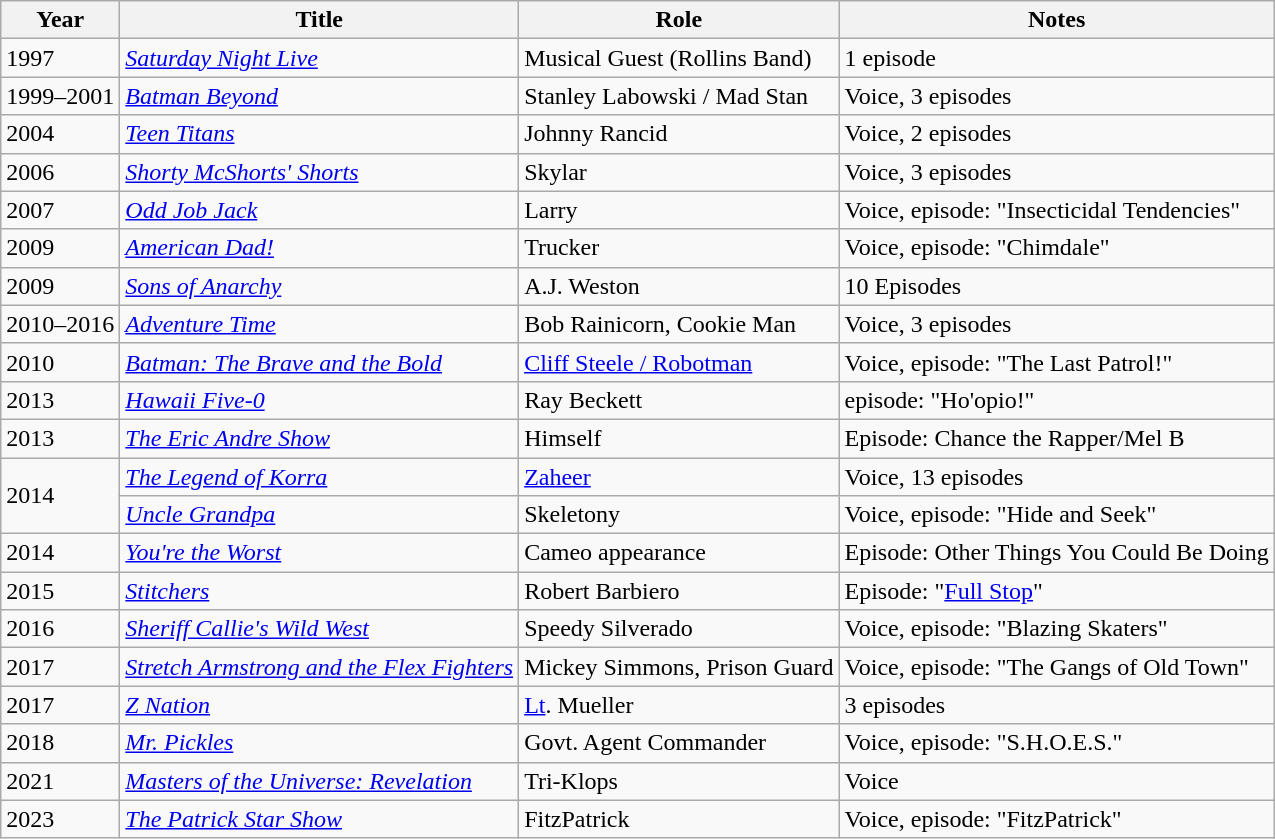<table class="wikitable sortable">
<tr>
<th>Year</th>
<th>Title</th>
<th>Role</th>
<th class="unsortable">Notes</th>
</tr>
<tr>
<td>1997</td>
<td><em><a href='#'>Saturday Night Live</a></em></td>
<td>Musical Guest (Rollins Band)</td>
<td>1 episode</td>
</tr>
<tr>
<td>1999–2001</td>
<td><em><a href='#'>Batman Beyond</a></em></td>
<td>Stanley Labowski / Mad Stan</td>
<td>Voice, 3 episodes</td>
</tr>
<tr>
<td>2004</td>
<td><em><a href='#'>Teen Titans</a></em></td>
<td>Johnny Rancid</td>
<td>Voice, 2 episodes</td>
</tr>
<tr>
<td>2006</td>
<td><em><a href='#'>Shorty McShorts' Shorts</a></em></td>
<td>Skylar</td>
<td>Voice, 3 episodes</td>
</tr>
<tr>
<td>2007</td>
<td><em><a href='#'>Odd Job Jack</a></em></td>
<td>Larry</td>
<td>Voice, episode: "Insecticidal Tendencies"</td>
</tr>
<tr>
<td>2009</td>
<td><em><a href='#'>American Dad!</a></em></td>
<td>Trucker</td>
<td>Voice, episode: "Chimdale"</td>
</tr>
<tr>
<td>2009</td>
<td><em><a href='#'>Sons of Anarchy</a></em></td>
<td>A.J. Weston</td>
<td>10 Episodes</td>
</tr>
<tr>
<td>2010–2016</td>
<td><em><a href='#'>Adventure Time</a></em></td>
<td>Bob Rainicorn, Cookie Man</td>
<td>Voice, 3 episodes</td>
</tr>
<tr>
<td>2010</td>
<td><em><a href='#'>Batman: The Brave and the Bold</a></em></td>
<td><a href='#'>Cliff Steele / Robotman</a></td>
<td>Voice, episode: "The Last Patrol!"</td>
</tr>
<tr>
<td>2013</td>
<td><em><a href='#'>Hawaii Five-0</a></em></td>
<td>Ray Beckett</td>
<td>episode: "Ho'opio!"</td>
</tr>
<tr>
<td>2013</td>
<td><em><a href='#'>The Eric Andre Show</a></em></td>
<td>Himself</td>
<td>Episode: Chance the Rapper/Mel B</td>
</tr>
<tr>
<td rowspan=2>2014</td>
<td><em><a href='#'>The Legend of Korra</a></em></td>
<td><a href='#'>Zaheer</a></td>
<td>Voice, 13 episodes</td>
</tr>
<tr>
<td><em><a href='#'>Uncle Grandpa</a></em></td>
<td>Skeletony</td>
<td>Voice, episode: "Hide and Seek"</td>
</tr>
<tr>
<td>2014</td>
<td><em><a href='#'>You're the Worst</a></em></td>
<td>Cameo appearance</td>
<td>Episode: Other Things You Could Be Doing</td>
</tr>
<tr>
<td>2015</td>
<td><em><a href='#'>Stitchers</a></em></td>
<td>Robert Barbiero</td>
<td>Episode: "<a href='#'>Full Stop</a>"</td>
</tr>
<tr>
<td>2016</td>
<td><em><a href='#'>Sheriff Callie's Wild West</a></em></td>
<td>Speedy Silverado</td>
<td>Voice, episode: "Blazing Skaters"</td>
</tr>
<tr>
<td>2017</td>
<td><em><a href='#'>Stretch Armstrong and the Flex Fighters</a></em></td>
<td>Mickey Simmons, Prison Guard</td>
<td>Voice, episode: "The Gangs of Old Town"</td>
</tr>
<tr>
<td>2017</td>
<td><em><a href='#'>Z Nation</a></em></td>
<td><a href='#'>Lt</a>. Mueller</td>
<td>3 episodes</td>
</tr>
<tr>
<td>2018</td>
<td><em><a href='#'>Mr. Pickles</a></em></td>
<td>Govt. Agent Commander</td>
<td>Voice, episode: "S.H.O.E.S."</td>
</tr>
<tr>
<td>2021</td>
<td><em><a href='#'>Masters of the Universe: Revelation</a></em></td>
<td>Tri-Klops</td>
<td>Voice</td>
</tr>
<tr>
<td>2023</td>
<td><em><a href='#'>The Patrick Star Show</a></em></td>
<td>FitzPatrick</td>
<td>Voice, episode: "FitzPatrick"</td>
</tr>
</table>
